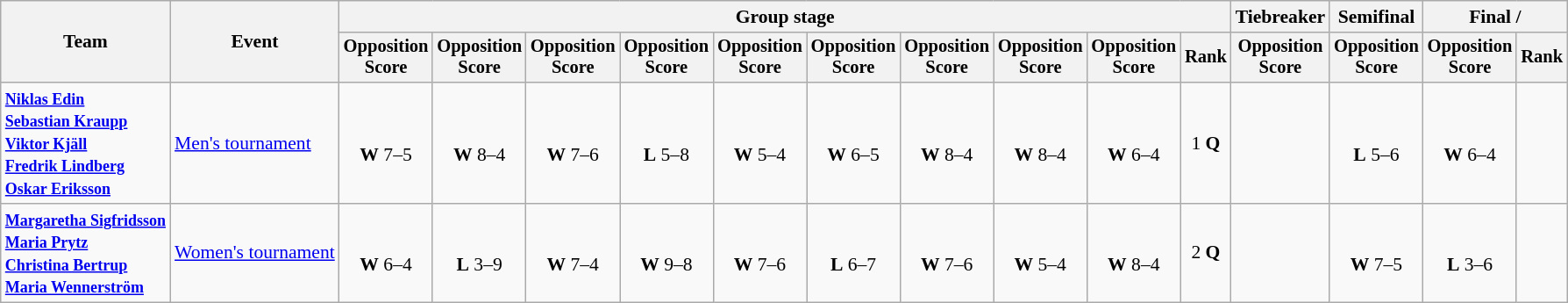<table class="wikitable" style="font-size:90%">
<tr>
<th rowspan=2>Team</th>
<th rowspan=2>Event</th>
<th colspan=10>Group stage</th>
<th>Tiebreaker</th>
<th>Semifinal</th>
<th colspan=2>Final / </th>
</tr>
<tr style="font-size:95%">
<th>Opposition<br>Score</th>
<th>Opposition<br>Score</th>
<th>Opposition<br>Score</th>
<th>Opposition<br>Score</th>
<th>Opposition<br>Score</th>
<th>Opposition<br>Score</th>
<th>Opposition<br>Score</th>
<th>Opposition<br>Score</th>
<th>Opposition<br>Score</th>
<th>Rank</th>
<th>Opposition<br>Score</th>
<th>Opposition<br>Score</th>
<th>Opposition<br>Score</th>
<th>Rank</th>
</tr>
<tr align=center>
<td align=left><strong><small><a href='#'>Niklas Edin</a><br><a href='#'>Sebastian Kraupp</a><br><a href='#'>Viktor Kjäll</a><br><a href='#'>Fredrik Lindberg</a><br><a href='#'>Oskar Eriksson</a></small></strong></td>
<td align=left><a href='#'>Men's tournament</a></td>
<td><br> <strong>W</strong> 7–5</td>
<td><br> <strong>W</strong> 8–4</td>
<td><br> <strong>W</strong> 7–6</td>
<td><br> <strong>L</strong> 5–8</td>
<td><br> <strong>W</strong> 5–4</td>
<td><br> <strong>W</strong> 6–5</td>
<td><br> <strong>W</strong> 8–4</td>
<td><br> <strong>W</strong> 8–4</td>
<td><br> <strong>W</strong> 6–4</td>
<td>1 <strong>Q</strong></td>
<td></td>
<td><br> <strong>L</strong> 5–6</td>
<td><br> <strong>W</strong> 6–4</td>
<td></td>
</tr>
<tr align=center>
<td align=left><strong><small><a href='#'>Margaretha Sigfridsson</a><br><a href='#'>Maria Prytz</a><br><a href='#'>Christina Bertrup</a><br><a href='#'>Maria Wennerström</a><br></small></strong></td>
<td align=left><a href='#'>Women's tournament</a></td>
<td><br> <strong>W</strong> 6–4</td>
<td><br> <strong>L</strong> 3–9</td>
<td><br> <strong>W</strong> 7–4</td>
<td><br> <strong>W</strong> 9–8</td>
<td><br> <strong>W</strong> 7–6</td>
<td><br> <strong>L</strong> 6–7</td>
<td><br> <strong>W</strong> 7–6</td>
<td><br> <strong>W</strong> 5–4</td>
<td><br> <strong>W</strong> 8–4</td>
<td>2 <strong>Q</strong></td>
<td></td>
<td><br> <strong>W</strong> 7–5</td>
<td><br> <strong>L</strong> 3–6</td>
<td></td>
</tr>
</table>
